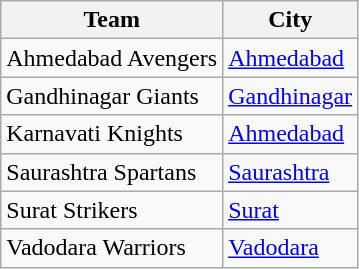<table class="wikitable sortable">
<tr>
<th>Team</th>
<th>City</th>
</tr>
<tr>
<td>Ahmedabad Avengers</td>
<td><a href='#'>Ahmedabad</a></td>
</tr>
<tr>
<td>Gandhinagar Giants</td>
<td><a href='#'>Gandhinagar</a></td>
</tr>
<tr>
<td>Karnavati Knights</td>
<td><a href='#'>Ahmedabad</a></td>
</tr>
<tr>
<td>Saurashtra Spartans</td>
<td><a href='#'>Saurashtra</a></td>
</tr>
<tr>
<td>Surat Strikers</td>
<td><a href='#'>Surat</a></td>
</tr>
<tr>
<td>Vadodara Warriors</td>
<td><a href='#'>Vadodara</a></td>
</tr>
</table>
